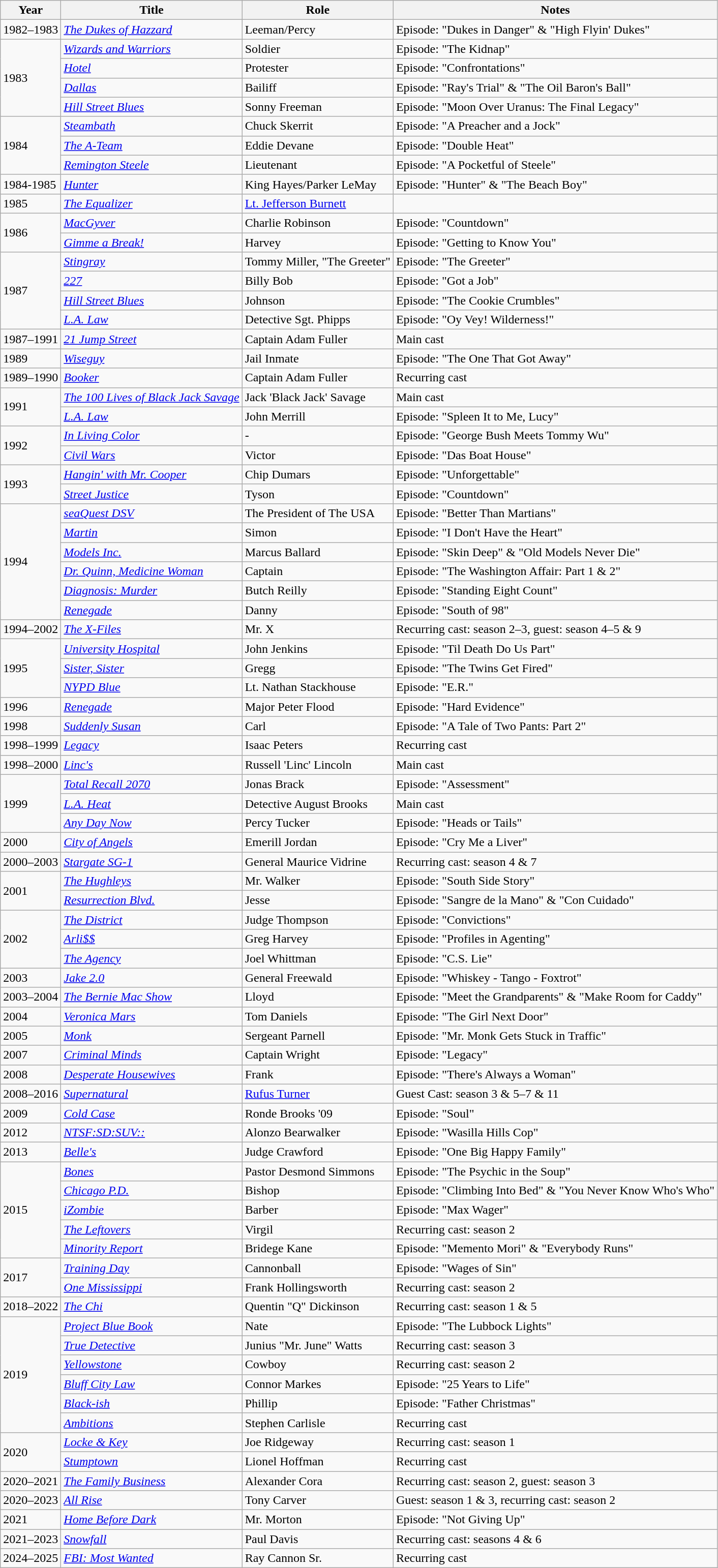<table class="wikitable sortable">
<tr>
<th>Year</th>
<th>Title</th>
<th>Role</th>
<th>Notes</th>
</tr>
<tr>
<td>1982–1983</td>
<td><em><a href='#'>The Dukes of Hazzard</a></em></td>
<td>Leeman/Percy</td>
<td>Episode: "Dukes in Danger" & "High Flyin' Dukes"</td>
</tr>
<tr>
<td rowspan="4">1983</td>
<td><em><a href='#'>Wizards and Warriors</a></em></td>
<td>Soldier</td>
<td>Episode: "The Kidnap"</td>
</tr>
<tr>
<td><em><a href='#'>Hotel</a></em></td>
<td>Protester</td>
<td>Episode: "Confrontations"</td>
</tr>
<tr>
<td><em><a href='#'>Dallas</a></em></td>
<td>Bailiff</td>
<td>Episode: "Ray's Trial" & "The Oil Baron's Ball"</td>
</tr>
<tr>
<td><em><a href='#'>Hill Street Blues</a></em></td>
<td>Sonny Freeman</td>
<td>Episode: "Moon Over Uranus: The Final Legacy"</td>
</tr>
<tr>
<td rowspan="3">1984</td>
<td><em><a href='#'>Steambath</a></em></td>
<td>Chuck Skerrit</td>
<td>Episode: "A Preacher and a Jock"</td>
</tr>
<tr>
<td><em><a href='#'>The A-Team</a></em></td>
<td>Eddie Devane</td>
<td>Episode: "Double Heat"</td>
</tr>
<tr>
<td><em><a href='#'>Remington Steele</a></em></td>
<td>Lieutenant</td>
<td>Episode: "A Pocketful of Steele"</td>
</tr>
<tr>
<td>1984-1985</td>
<td><em><a href='#'>Hunter</a></em></td>
<td>King Hayes/Parker LeMay</td>
<td>Episode: "Hunter" & "The Beach Boy"</td>
</tr>
<tr>
<td>1985</td>
<td><em><a href='#'>The Equalizer</a></em></td>
<td><a href='#'>Lt. Jefferson Burnett</a></td>
<td></td>
</tr>
<tr>
<td rowspan="2">1986</td>
<td><em><a href='#'>MacGyver</a></em></td>
<td>Charlie Robinson</td>
<td>Episode: "Countdown"</td>
</tr>
<tr>
<td><em><a href='#'>Gimme a Break!</a></em></td>
<td>Harvey</td>
<td>Episode: "Getting to Know You"</td>
</tr>
<tr>
<td rowspan="4">1987</td>
<td><em><a href='#'>Stingray</a></em></td>
<td>Tommy Miller, "The Greeter"</td>
<td>Episode: "The Greeter"</td>
</tr>
<tr>
<td><em><a href='#'>227</a></em></td>
<td>Billy Bob</td>
<td>Episode: "Got a Job"</td>
</tr>
<tr>
<td><em><a href='#'>Hill Street Blues</a></em></td>
<td>Johnson</td>
<td>Episode: "The Cookie Crumbles"</td>
</tr>
<tr>
<td><em><a href='#'>L.A. Law</a></em></td>
<td>Detective Sgt. Phipps</td>
<td>Episode: "Oy Vey! Wilderness!"</td>
</tr>
<tr>
<td>1987–1991</td>
<td><em><a href='#'>21 Jump Street</a></em></td>
<td>Captain Adam Fuller</td>
<td>Main cast</td>
</tr>
<tr>
<td>1989</td>
<td><em><a href='#'>Wiseguy</a></em></td>
<td>Jail Inmate</td>
<td>Episode: "The One That Got Away"</td>
</tr>
<tr>
<td>1989–1990</td>
<td><em><a href='#'>Booker</a></em></td>
<td>Captain Adam Fuller</td>
<td>Recurring cast</td>
</tr>
<tr>
<td rowspan="2">1991</td>
<td><em><a href='#'>The 100 Lives of Black Jack Savage</a></em></td>
<td>Jack 'Black Jack' Savage</td>
<td>Main cast</td>
</tr>
<tr>
<td><em><a href='#'>L.A. Law</a></em></td>
<td>John Merrill</td>
<td>Episode: "Spleen It to Me, Lucy"</td>
</tr>
<tr>
<td rowspan="2">1992</td>
<td><em><a href='#'>In Living Color</a></em></td>
<td>-</td>
<td>Episode: "George Bush Meets Tommy Wu"</td>
</tr>
<tr>
<td><em><a href='#'>Civil Wars</a></em></td>
<td>Victor</td>
<td>Episode: "Das Boat House"</td>
</tr>
<tr>
<td rowspan="2">1993</td>
<td><em><a href='#'>Hangin' with Mr. Cooper</a></em></td>
<td>Chip Dumars</td>
<td>Episode: "Unforgettable"</td>
</tr>
<tr>
<td><em><a href='#'>Street Justice</a></em></td>
<td>Tyson</td>
<td>Episode: "Countdown"</td>
</tr>
<tr>
<td rowspan="6">1994</td>
<td><em><a href='#'>seaQuest DSV</a></em></td>
<td>The President of The USA</td>
<td>Episode: "Better Than Martians"</td>
</tr>
<tr>
<td><em><a href='#'>Martin</a></em></td>
<td>Simon</td>
<td>Episode: "I Don't Have the Heart"</td>
</tr>
<tr>
<td><em><a href='#'>Models Inc.</a></em></td>
<td>Marcus Ballard</td>
<td>Episode: "Skin Deep" & "Old Models Never Die"</td>
</tr>
<tr>
<td><em><a href='#'>Dr. Quinn, Medicine Woman</a></em></td>
<td>Captain</td>
<td>Episode: "The Washington Affair: Part 1 & 2"</td>
</tr>
<tr>
<td><em><a href='#'>Diagnosis: Murder</a></em></td>
<td>Butch Reilly</td>
<td>Episode: "Standing Eight Count"</td>
</tr>
<tr>
<td><em><a href='#'>Renegade</a></em></td>
<td>Danny</td>
<td>Episode: "South of 98"</td>
</tr>
<tr>
<td>1994–2002</td>
<td><em><a href='#'>The X-Files</a></em></td>
<td>Mr. X</td>
<td>Recurring cast: season 2–3, guest: season 4–5 & 9</td>
</tr>
<tr>
<td rowspan="3">1995</td>
<td><em><a href='#'>University Hospital</a></em></td>
<td>John Jenkins</td>
<td>Episode: "Til Death Do Us Part"</td>
</tr>
<tr>
<td><em><a href='#'>Sister, Sister</a></em></td>
<td>Gregg</td>
<td>Episode: "The Twins Get Fired"</td>
</tr>
<tr>
<td><em><a href='#'>NYPD Blue</a></em></td>
<td>Lt. Nathan Stackhouse</td>
<td>Episode: "E.R."</td>
</tr>
<tr>
<td>1996</td>
<td><em><a href='#'>Renegade</a></em></td>
<td>Major Peter Flood</td>
<td>Episode: "Hard Evidence"</td>
</tr>
<tr>
<td>1998</td>
<td><em><a href='#'>Suddenly Susan</a></em></td>
<td>Carl</td>
<td>Episode: "A Tale of Two Pants: Part 2"</td>
</tr>
<tr>
<td>1998–1999</td>
<td><em><a href='#'>Legacy</a></em></td>
<td>Isaac Peters</td>
<td>Recurring cast</td>
</tr>
<tr>
<td>1998–2000</td>
<td><em><a href='#'>Linc's</a></em></td>
<td>Russell 'Linc' Lincoln</td>
<td>Main cast</td>
</tr>
<tr>
<td rowspan="3">1999</td>
<td><em><a href='#'>Total Recall 2070</a></em></td>
<td>Jonas Brack</td>
<td>Episode: "Assessment"</td>
</tr>
<tr>
<td><em><a href='#'>L.A. Heat</a></em></td>
<td>Detective August Brooks</td>
<td>Main cast</td>
</tr>
<tr>
<td><em><a href='#'>Any Day Now</a></em></td>
<td>Percy Tucker</td>
<td>Episode: "Heads or Tails"</td>
</tr>
<tr>
<td>2000</td>
<td><em><a href='#'>City of Angels</a></em></td>
<td>Emerill Jordan</td>
<td>Episode: "Cry Me a Liver"</td>
</tr>
<tr>
<td>2000–2003</td>
<td><em><a href='#'>Stargate SG-1</a></em></td>
<td>General Maurice Vidrine</td>
<td>Recurring cast: season 4 & 7</td>
</tr>
<tr>
<td rowspan="2">2001</td>
<td><em><a href='#'>The Hughleys</a></em></td>
<td>Mr. Walker</td>
<td>Episode: "South Side Story"</td>
</tr>
<tr>
<td><em><a href='#'>Resurrection Blvd.</a></em></td>
<td>Jesse</td>
<td>Episode: "Sangre de la Mano" & "Con Cuidado"</td>
</tr>
<tr>
<td rowspan="3">2002</td>
<td><em><a href='#'>The District</a></em></td>
<td>Judge Thompson</td>
<td>Episode: "Convictions"</td>
</tr>
<tr>
<td><em><a href='#'>Arli$$</a></em></td>
<td>Greg Harvey</td>
<td>Episode: "Profiles in Agenting"</td>
</tr>
<tr>
<td><em><a href='#'>The Agency</a></em></td>
<td>Joel Whittman</td>
<td>Episode: "C.S. Lie"</td>
</tr>
<tr>
<td>2003</td>
<td><em><a href='#'>Jake 2.0</a></em></td>
<td>General Freewald</td>
<td>Episode: "Whiskey - Tango - Foxtrot"</td>
</tr>
<tr>
<td>2003–2004</td>
<td><em><a href='#'>The Bernie Mac Show</a></em></td>
<td>Lloyd</td>
<td>Episode: "Meet the Grandparents" & "Make Room for Caddy"</td>
</tr>
<tr>
<td>2004</td>
<td><em><a href='#'>Veronica Mars</a></em></td>
<td>Tom Daniels</td>
<td>Episode: "The Girl Next Door"</td>
</tr>
<tr>
<td>2005</td>
<td><em><a href='#'>Monk</a></em></td>
<td>Sergeant Parnell</td>
<td>Episode: "Mr. Monk Gets Stuck in Traffic"</td>
</tr>
<tr>
<td>2007</td>
<td><em><a href='#'>Criminal Minds</a></em></td>
<td>Captain Wright</td>
<td>Episode: "Legacy"</td>
</tr>
<tr>
<td>2008</td>
<td><em><a href='#'>Desperate Housewives</a></em></td>
<td>Frank</td>
<td>Episode: "There's Always a Woman"</td>
</tr>
<tr>
<td>2008–2016</td>
<td><em><a href='#'>Supernatural</a></em></td>
<td><a href='#'>Rufus Turner</a></td>
<td>Guest Cast: season 3 & 5–7 & 11</td>
</tr>
<tr>
<td>2009</td>
<td><em><a href='#'>Cold Case</a></em></td>
<td>Ronde Brooks '09</td>
<td>Episode: "Soul"</td>
</tr>
<tr>
<td>2012</td>
<td><em><a href='#'>NTSF:SD:SUV::</a></em></td>
<td>Alonzo Bearwalker</td>
<td>Episode: "Wasilla Hills Cop"</td>
</tr>
<tr>
<td>2013</td>
<td><em><a href='#'>Belle's</a></em></td>
<td>Judge Crawford</td>
<td>Episode: "One Big Happy Family"</td>
</tr>
<tr>
<td rowspan="5">2015</td>
<td><em><a href='#'>Bones</a></em></td>
<td>Pastor Desmond Simmons</td>
<td>Episode: "The Psychic in the Soup"</td>
</tr>
<tr>
<td><em><a href='#'>Chicago P.D.</a></em></td>
<td>Bishop</td>
<td>Episode: "Climbing Into Bed" & "You Never Know Who's Who"</td>
</tr>
<tr>
<td><em><a href='#'>iZombie</a></em></td>
<td>Barber</td>
<td>Episode: "Max Wager"</td>
</tr>
<tr>
<td><em><a href='#'>The Leftovers</a></em></td>
<td>Virgil</td>
<td>Recurring cast: season 2</td>
</tr>
<tr>
<td><em><a href='#'>Minority Report</a></em></td>
<td>Bridege Kane</td>
<td>Episode: "Memento Mori" & "Everybody Runs"</td>
</tr>
<tr>
<td rowspan="2">2017</td>
<td><em><a href='#'>Training Day</a></em></td>
<td>Cannonball</td>
<td>Episode: "Wages of Sin"</td>
</tr>
<tr>
<td><em><a href='#'>One Mississippi</a></em></td>
<td>Frank Hollingsworth</td>
<td>Recurring cast: season 2</td>
</tr>
<tr>
<td>2018–2022</td>
<td><em><a href='#'>The Chi</a></em></td>
<td>Quentin "Q" Dickinson</td>
<td>Recurring cast: season 1 & 5</td>
</tr>
<tr>
<td rowspan="6">2019</td>
<td><em><a href='#'>Project Blue Book</a></em></td>
<td>Nate</td>
<td>Episode: "The Lubbock Lights"</td>
</tr>
<tr>
<td><em><a href='#'>True Detective</a></em></td>
<td>Junius "Mr. June" Watts</td>
<td>Recurring cast: season 3</td>
</tr>
<tr>
<td><em><a href='#'>Yellowstone</a></em></td>
<td>Cowboy</td>
<td>Recurring cast: season 2</td>
</tr>
<tr>
<td><em><a href='#'>Bluff City Law</a></em></td>
<td>Connor Markes</td>
<td>Episode: "25 Years to Life"</td>
</tr>
<tr>
<td><em><a href='#'>Black-ish</a></em></td>
<td>Phillip</td>
<td>Episode: "Father Christmas"</td>
</tr>
<tr>
<td><em><a href='#'>Ambitions</a></em></td>
<td>Stephen Carlisle</td>
<td>Recurring cast</td>
</tr>
<tr>
<td rowspan="2">2020</td>
<td><em><a href='#'>Locke & Key</a></em></td>
<td>Joe Ridgeway</td>
<td>Recurring cast: season 1</td>
</tr>
<tr>
<td><em><a href='#'>Stumptown</a></em></td>
<td>Lionel Hoffman</td>
<td>Recurring cast</td>
</tr>
<tr>
<td>2020–2021</td>
<td><em><a href='#'>The Family Business</a></em></td>
<td>Alexander Cora</td>
<td>Recurring cast: season 2, guest: season 3</td>
</tr>
<tr>
<td>2020–2023</td>
<td><em><a href='#'>All Rise</a></em></td>
<td>Tony Carver</td>
<td>Guest: season 1 & 3, recurring cast: season 2</td>
</tr>
<tr>
<td>2021</td>
<td><em><a href='#'>Home Before Dark</a></em></td>
<td>Mr. Morton</td>
<td>Episode: "Not Giving Up"</td>
</tr>
<tr>
<td>2021–2023</td>
<td><em><a href='#'>Snowfall</a></em></td>
<td>Paul Davis</td>
<td>Recurring cast: seasons 4 & 6</td>
</tr>
<tr>
<td>2024–2025</td>
<td><em><a href='#'>FBI: Most Wanted</a></em></td>
<td>Ray Cannon Sr.</td>
<td>Recurring cast</td>
</tr>
</table>
